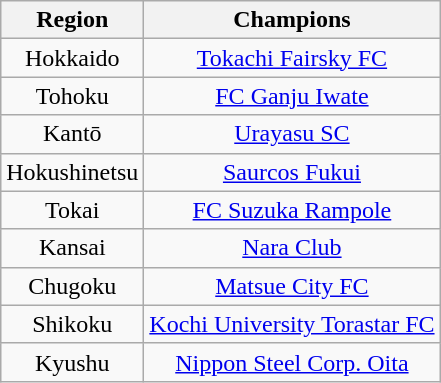<table class="wikitable" style="text-align:center;">
<tr>
<th>Region</th>
<th>Champions</th>
</tr>
<tr>
<td>Hokkaido</td>
<td><a href='#'>Tokachi Fairsky FC</a></td>
</tr>
<tr>
<td>Tohoku</td>
<td><a href='#'>FC Ganju Iwate</a></td>
</tr>
<tr>
<td>Kantō</td>
<td><a href='#'>Urayasu SC</a></td>
</tr>
<tr>
<td>Hokushinetsu</td>
<td><a href='#'>Saurcos Fukui</a></td>
</tr>
<tr>
<td>Tokai</td>
<td><a href='#'>FC Suzuka Rampole</a></td>
</tr>
<tr>
<td>Kansai</td>
<td><a href='#'>Nara Club</a></td>
</tr>
<tr>
<td>Chugoku</td>
<td><a href='#'>Matsue City FC</a></td>
</tr>
<tr>
<td>Shikoku</td>
<td><a href='#'>Kochi University Torastar FC</a></td>
</tr>
<tr>
<td>Kyushu</td>
<td><a href='#'>Nippon Steel Corp. Oita</a></td>
</tr>
</table>
